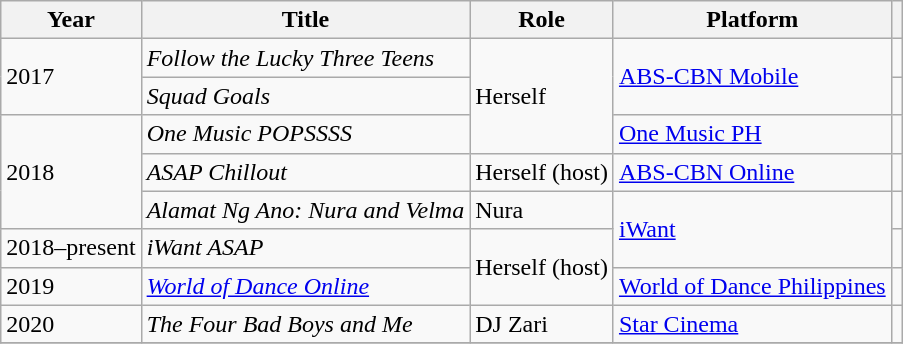<table class="wikitable sortable plainrowheaders">
<tr>
<th scope="col">Year</th>
<th scope="col">Title</th>
<th scope="col">Role</th>
<th scope="col">Platform</th>
<th scope="col" class="unsortable"></th>
</tr>
<tr>
<td rowspan="2">2017</td>
<td><em>Follow the Lucky Three Teens</em></td>
<td rowspan="3">Herself</td>
<td rowspan="2"><a href='#'>ABS-CBN Mobile</a></td>
<td style="text-align:center;"></td>
</tr>
<tr>
<td><em>Squad Goals</em></td>
<td style="text-align:center;"></td>
</tr>
<tr>
<td rowspan="3">2018</td>
<td><em>One Music POPSSSS</em></td>
<td><a href='#'>One Music PH</a></td>
<td style="text-align:center;"></td>
</tr>
<tr>
<td><em>ASAP Chillout</em></td>
<td>Herself (host)</td>
<td><a href='#'>ABS-CBN Online</a></td>
<td style="text-align:center;"></td>
</tr>
<tr>
<td><em>Alamat Ng Ano: Nura and Velma</em></td>
<td>Nura</td>
<td rowspan="2"><a href='#'>iWant</a></td>
<td style="text-align:center;"></td>
</tr>
<tr>
<td>2018–present</td>
<td><em>iWant ASAP</em></td>
<td rowspan="2">Herself (host)</td>
<td style="text-align:center;"></td>
</tr>
<tr>
<td>2019</td>
<td><em><a href='#'>World of Dance Online</a></em></td>
<td><a href='#'>World of Dance Philippines</a></td>
<td style="text-align:center;"></td>
</tr>
<tr>
<td>2020</td>
<td><em>The Four Bad Boys and Me</em></td>
<td>DJ Zari</td>
<td><a href='#'>Star Cinema</a></td>
<td style="text-align:center;"></td>
</tr>
<tr>
</tr>
</table>
